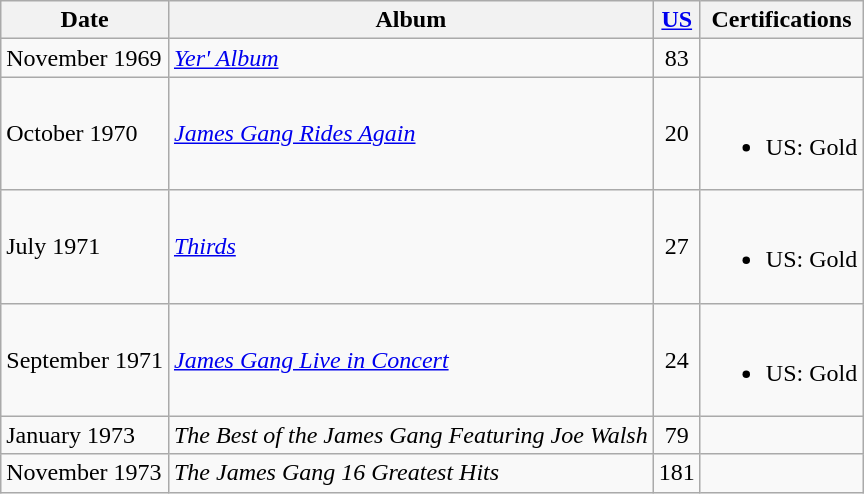<table class="wikitable">
<tr>
<th>Date</th>
<th>Album</th>
<th><a href='#'>US</a><br></th>
<th>Certifications</th>
</tr>
<tr>
<td>November 1969</td>
<td><em><a href='#'>Yer' Album</a></em></td>
<td style="text-align:center;">83</td>
<td></td>
</tr>
<tr>
<td>October 1970</td>
<td><em><a href='#'>James Gang Rides Again</a></em></td>
<td style="text-align:center;">20</td>
<td><br><ul><li>US: Gold</li></ul></td>
</tr>
<tr>
<td>July 1971</td>
<td><em><a href='#'>Thirds</a></em></td>
<td style="text-align:center;">27</td>
<td><br><ul><li>US: Gold</li></ul></td>
</tr>
<tr>
<td>September 1971</td>
<td><em><a href='#'>James Gang Live in Concert</a></em></td>
<td style="text-align:center;">24</td>
<td><br><ul><li>US: Gold</li></ul></td>
</tr>
<tr>
<td>January 1973</td>
<td><em>The Best of the James Gang Featuring Joe Walsh</em></td>
<td style="text-align:center;">79</td>
<td></td>
</tr>
<tr>
<td>November 1973</td>
<td><em>The James Gang 16 Greatest Hits</em></td>
<td style="text-align:center;">181</td>
<td></td>
</tr>
</table>
